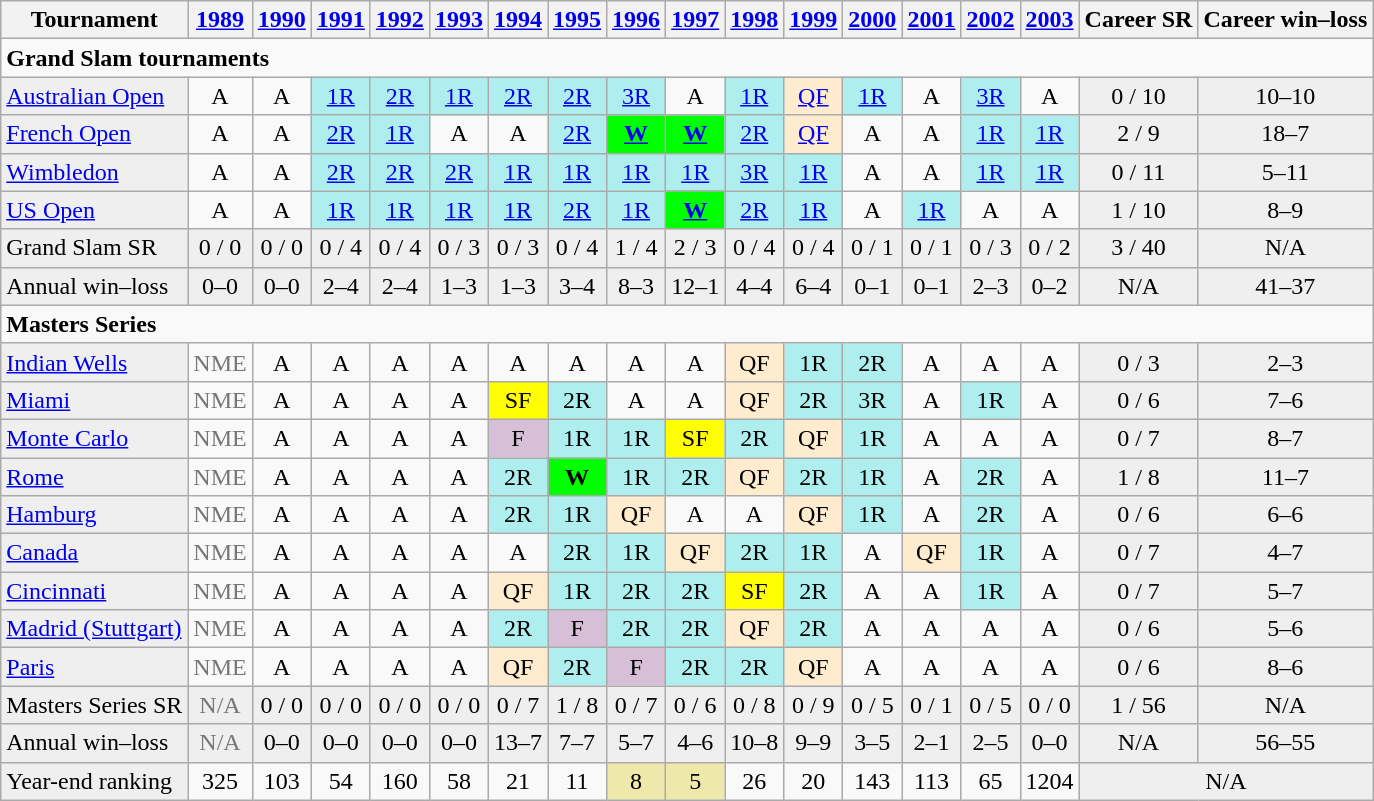<table class="wikitable">
<tr>
<th>Tournament</th>
<th><a href='#'>1989</a></th>
<th><a href='#'>1990</a></th>
<th><a href='#'>1991</a></th>
<th><a href='#'>1992</a></th>
<th><a href='#'>1993</a></th>
<th><a href='#'>1994</a></th>
<th><a href='#'>1995</a></th>
<th><a href='#'>1996</a></th>
<th><a href='#'>1997</a></th>
<th><a href='#'>1998</a></th>
<th><a href='#'>1999</a></th>
<th><a href='#'>2000</a></th>
<th><a href='#'>2001</a></th>
<th><a href='#'>2002</a></th>
<th><a href='#'>2003</a></th>
<th>Career SR</th>
<th>Career win–loss</th>
</tr>
<tr>
<td colspan="18"><strong>Grand Slam tournaments</strong></td>
</tr>
<tr>
<td bgcolor="#efefef"><a href='#'>Australian Open</a></td>
<td align="center">A</td>
<td align="center">A</td>
<td align="center" style="background:#afeeee;"><a href='#'>1R</a></td>
<td align="center" style="background:#afeeee;"><a href='#'>2R</a></td>
<td align="center" style="background:#afeeee;"><a href='#'>1R</a></td>
<td align="center" style="background:#afeeee;"><a href='#'>2R</a></td>
<td align="center" style="background:#afeeee;"><a href='#'>2R</a></td>
<td align="center" style="background:#afeeee;"><a href='#'>3R</a></td>
<td align="center">A</td>
<td align="center" style="background:#afeeee;"><a href='#'>1R</a></td>
<td align="center" style="background:#ffebcd;"><a href='#'>QF</a></td>
<td align="center" style="background:#afeeee;"><a href='#'>1R</a></td>
<td align="center">A</td>
<td align="center" style="background:#afeeee;"><a href='#'>3R</a></td>
<td align="center">A</td>
<td align="center" style="background:#EFEFEF;">0 / 10</td>
<td align="center" style="background:#EFEFEF;">10–10</td>
</tr>
<tr>
<td bgcolor="#efefef"><a href='#'>French Open</a></td>
<td align="center">A</td>
<td align="center">A</td>
<td align="center" style="background:#afeeee;"><a href='#'>2R</a></td>
<td align="center" style="background:#afeeee;"><a href='#'>1R</a></td>
<td align="center">A</td>
<td align="center">A</td>
<td align="center" style="background:#afeeee;"><a href='#'>2R</a></td>
<td align="center" style="background:#00ff00;"><a href='#'><strong>W</strong></a></td>
<td align="center" style="background:#00ff00;"><a href='#'><strong>W</strong></a></td>
<td align="center" style="background:#afeeee;"><a href='#'>2R</a></td>
<td align="center" style="background:#ffebcd;"><a href='#'>QF</a></td>
<td align="center">A</td>
<td align="center">A</td>
<td align="center" style="background:#afeeee;"><a href='#'>1R</a></td>
<td align="center" style="background:#afeeee;"><a href='#'>1R</a></td>
<td align="center" style="background:#EFEFEF;">2 / 9</td>
<td align="center" style="background:#EFEFEF;">18–7</td>
</tr>
<tr>
<td bgcolor="#efefef"><a href='#'>Wimbledon</a></td>
<td align="center">A</td>
<td align="center">A</td>
<td align="center" style="background:#afeeee;"><a href='#'>2R</a></td>
<td align="center" style="background:#afeeee;"><a href='#'>2R</a></td>
<td align="center" style="background:#afeeee;"><a href='#'>2R</a></td>
<td align="center" style="background:#afeeee;"><a href='#'>1R</a></td>
<td align="center" style="background:#afeeee;"><a href='#'>1R</a></td>
<td align="center" style="background:#afeeee;"><a href='#'>1R</a></td>
<td align="center" style="background:#afeeee;"><a href='#'>1R</a></td>
<td align="center" style="background:#afeeee;"><a href='#'>3R</a></td>
<td align="center" style="background:#afeeee;"><a href='#'>1R</a></td>
<td align="center">A</td>
<td align="center">A</td>
<td align="center" style="background:#afeeee;"><a href='#'>1R</a></td>
<td align="center" style="background:#afeeee;"><a href='#'>1R</a></td>
<td align="center" style="background:#EFEFEF;">0 / 11</td>
<td align="center" style="background:#EFEFEF;">5–11</td>
</tr>
<tr>
<td bgcolor="#efefef"><a href='#'>US Open</a></td>
<td align="center">A</td>
<td align="center">A</td>
<td align="center" style="background:#afeeee;"><a href='#'>1R</a></td>
<td align="center" style="background:#afeeee;"><a href='#'>1R</a></td>
<td align="center" style="background:#afeeee;"><a href='#'>1R</a></td>
<td align="center" style="background:#afeeee;"><a href='#'>1R</a></td>
<td align="center" style="background:#afeeee;"><a href='#'>2R</a></td>
<td align="center" style="background:#afeeee;"><a href='#'>1R</a></td>
<td align="center" style="background:#00ff00;"><a href='#'><strong>W</strong></a></td>
<td align="center" style="background:#afeeee;"><a href='#'>2R</a></td>
<td align="center" style="background:#afeeee;"><a href='#'>1R</a></td>
<td align="center">A</td>
<td align="center" style="background:#afeeee;"><a href='#'>1R</a></td>
<td align="center">A</td>
<td align="center">A</td>
<td align="center" style="background:#EFEFEF;">1 / 10</td>
<td align="center" style="background:#EFEFEF;">8–9</td>
</tr>
<tr bgcolor="#efefef">
<td>Grand Slam SR</td>
<td align="center">0 / 0</td>
<td align="center">0 / 0</td>
<td align="center">0 / 4</td>
<td align="center">0 / 4</td>
<td align="center">0 / 3</td>
<td align="center">0 / 3</td>
<td align="center">0 / 4</td>
<td align="center">1 / 4</td>
<td align="center">2 / 3</td>
<td align="center">0 / 4</td>
<td align="center">0 / 4</td>
<td align="center">0 / 1</td>
<td align="center">0 / 1</td>
<td align="center">0 / 3</td>
<td align="center">0 / 2</td>
<td align="center">3 / 40</td>
<td align="center" style="background:#EFEFEF;">N/A</td>
</tr>
<tr>
<td style="background:#EFEFEF;">Annual win–loss</td>
<td align="center" style="background:#EFEFEF;">0–0</td>
<td align="center" style="background:#EFEFEF;">0–0</td>
<td align="center" style="background:#EFEFEF;">2–4</td>
<td align="center" style="background:#EFEFEF;">2–4</td>
<td align="center" style="background:#EFEFEF;">1–3</td>
<td align="center" style="background:#EFEFEF;">1–3</td>
<td align="center" style="background:#EFEFEF;">3–4</td>
<td align="center" style="background:#EFEFEF;">8–3</td>
<td align="center" style="background:#EFEFEF;">12–1</td>
<td align="center" style="background:#EFEFEF;">4–4</td>
<td align="center" style="background:#EFEFEF;">6–4</td>
<td align="center" style="background:#EFEFEF;">0–1</td>
<td align="center" style="background:#EFEFEF;">0–1</td>
<td align="center" style="background:#EFEFEF;">2–3</td>
<td align="center" style="background:#EFEFEF;">0–2</td>
<td align="center" style="background:#EFEFEF;">N/A</td>
<td align="center" style="background:#EFEFEF;">41–37</td>
</tr>
<tr>
<td colspan="18"><strong>Masters Series</strong></td>
</tr>
<tr>
<td bgcolor="#efefef"><a href='#'>Indian Wells</a></td>
<td align="center" colspan="1" style="color:#767676;">NME</td>
<td align="center">A</td>
<td align="center">A</td>
<td align="center">A</td>
<td align="center">A</td>
<td align="center">A</td>
<td align="center">A</td>
<td align="center">A</td>
<td align="center">A</td>
<td align="center" style="background:#ffebcd;">QF</td>
<td align="center" style="background:#afeeee;">1R</td>
<td align="center" style="background:#afeeee;">2R</td>
<td align="center">A</td>
<td align="center">A</td>
<td align="center">A</td>
<td align="center" style="background:#EFEFEF;">0 / 3</td>
<td align="center" style="background:#EFEFEF;">2–3</td>
</tr>
<tr>
<td bgcolor="#efefef"><a href='#'>Miami</a></td>
<td align="center" colspan="1" style="color:#767676;">NME</td>
<td align="center">A</td>
<td align="center">A</td>
<td align="center">A</td>
<td align="center">A</td>
<td align="center" style="background:yellow;">SF</td>
<td align="center" style="background:#afeeee;">2R</td>
<td align="center">A</td>
<td align="center">A</td>
<td align="center" style="background:#ffebcd;">QF</td>
<td align="center" style="background:#afeeee;">2R</td>
<td align="center" style="background:#afeeee;">3R</td>
<td align="center">A</td>
<td align="center" style="background:#afeeee;">1R</td>
<td align="center">A</td>
<td align="center" style="background:#EFEFEF;">0 / 6</td>
<td align="center" style="background:#EFEFEF;">7–6</td>
</tr>
<tr>
<td bgcolor="#efefef"><a href='#'>Monte Carlo</a></td>
<td align="center" colspan="1" style="color:#767676;">NME</td>
<td align="center">A</td>
<td align="center">A</td>
<td align="center">A</td>
<td align="center">A</td>
<td align="center" style="background:#D8BFD8;">F</td>
<td align="center" style="background:#afeeee;">1R</td>
<td align="center" style="background:#afeeee;">1R</td>
<td align="center" style="background:yellow;">SF</td>
<td align="center" style="background:#afeeee;">2R</td>
<td align="center" style="background:#ffebcd;">QF</td>
<td align="center" style="background:#afeeee;">1R</td>
<td align="center">A</td>
<td align="center">A</td>
<td align="center">A</td>
<td align="center" style="background:#EFEFEF;">0 / 7</td>
<td align="center" style="background:#EFEFEF;">8–7</td>
</tr>
<tr>
<td bgcolor="#efefef"><a href='#'>Rome</a></td>
<td align="center" colspan="1" style="color:#767676;">NME</td>
<td align="center">A</td>
<td align="center">A</td>
<td align="center">A</td>
<td align="center">A</td>
<td align="center" style="background:#afeeee;">2R</td>
<td align="center" style="background:#00ff00;"><strong>W</strong></td>
<td align="center" style="background:#afeeee;">1R</td>
<td align="center" style="background:#afeeee;">2R</td>
<td align="center" style="background:#ffebcd;">QF</td>
<td align="center" style="background:#afeeee;">2R</td>
<td align="center" style="background:#afeeee;">1R</td>
<td align="center">A</td>
<td align="center" style="background:#afeeee;">2R</td>
<td align="center">A</td>
<td align="center" style="background:#EFEFEF;">1 / 8</td>
<td align="center" style="background:#EFEFEF;">11–7</td>
</tr>
<tr>
<td bgcolor="#efefef"><a href='#'>Hamburg</a></td>
<td align="center" colspan="1" style="color:#767676;">NME</td>
<td align="center">A</td>
<td align="center">A</td>
<td align="center">A</td>
<td align="center">A</td>
<td align="center" style="background:#afeeee;">2R</td>
<td align="center" style="background:#afeeee;">1R</td>
<td align="center" style="background:#ffebcd;">QF</td>
<td align="center">A</td>
<td align="center">A</td>
<td align="center" style="background:#ffebcd;">QF</td>
<td align="center" style="background:#afeeee;">1R</td>
<td align="center">A</td>
<td align="center" style="background:#afeeee;">2R</td>
<td align="center">A</td>
<td align="center" style="background:#EFEFEF;">0 / 6</td>
<td align="center" style="background:#EFEFEF;">6–6</td>
</tr>
<tr>
<td bgcolor="#efefef"><a href='#'>Canada</a></td>
<td align="center" colspan="1" style="color:#767676;">NME</td>
<td align="center">A</td>
<td align="center">A</td>
<td align="center">A</td>
<td align="center">A</td>
<td align="center">A</td>
<td align="center" style="background:#afeeee;">2R</td>
<td align="center" style="background:#afeeee;">1R</td>
<td align="center" style="background:#ffebcd;">QF</td>
<td align="center" style="background:#afeeee;">2R</td>
<td align="center" style="background:#afeeee;">1R</td>
<td align="center">A</td>
<td align="center" style="background:#ffebcd;">QF</td>
<td align="center" style="background:#afeeee;">1R</td>
<td align="center">A</td>
<td align="center" style="background:#EFEFEF;">0 / 7</td>
<td align="center" style="background:#EFEFEF;">4–7</td>
</tr>
<tr>
<td bgcolor="#efefef"><a href='#'>Cincinnati</a></td>
<td align="center" colspan="1" style="color:#767676;">NME</td>
<td align="center">A</td>
<td align="center">A</td>
<td align="center">A</td>
<td align="center">A</td>
<td align="center" style="background:#ffebcd;">QF</td>
<td align="center" style="background:#afeeee;">1R</td>
<td align="center" style="background:#afeeee;">2R</td>
<td align="center" style="background:#afeeee;">2R</td>
<td align="center" style="background:yellow;">SF</td>
<td align="center" style="background:#afeeee;">2R</td>
<td align="center">A</td>
<td align="center">A</td>
<td align="center" style="background:#afeeee;">1R</td>
<td align="center">A</td>
<td align="center" style="background:#EFEFEF;">0 / 7</td>
<td align="center" style="background:#EFEFEF;">5–7</td>
</tr>
<tr>
<td bgcolor="#efefef"><a href='#'>Madrid (Stuttgart)</a></td>
<td align="center" colspan="1" style="color:#767676;">NME</td>
<td align="center">A</td>
<td align="center">A</td>
<td align="center">A</td>
<td align="center">A</td>
<td align="center" style="background:#afeeee;">2R</td>
<td align="center" style="background:#D8BFD8;">F</td>
<td align="center" style="background:#afeeee;">2R</td>
<td align="center" style="background:#afeeee;">2R</td>
<td align="center" style="background:#ffebcd;">QF</td>
<td align="center" style="background:#afeeee;">2R</td>
<td align="center">A</td>
<td align="center">A</td>
<td align="center">A</td>
<td align="center">A</td>
<td align="center" style="background:#EFEFEF;">0 / 6</td>
<td align="center" style="background:#EFEFEF;">5–6</td>
</tr>
<tr>
<td bgcolor="#efefef"><a href='#'>Paris</a></td>
<td align="center" colspan="1" style="color:#767676;">NME</td>
<td align="center">A</td>
<td align="center">A</td>
<td align="center">A</td>
<td align="center">A</td>
<td align="center" style="background:#ffebcd;">QF</td>
<td align="center" style="background:#afeeee;">2R</td>
<td align="center" style="background:#D8BFD8;">F</td>
<td align="center" style="background:#afeeee;">2R</td>
<td align="center" style="background:#afeeee;">2R</td>
<td align="center" style="background:#ffebcd;">QF</td>
<td align="center">A</td>
<td align="center">A</td>
<td align="center">A</td>
<td align="center">A</td>
<td align="center" style="background:#EFEFEF;">0 / 6</td>
<td align="center" style="background:#EFEFEF;">8–6</td>
</tr>
<tr bgcolor="#efefef">
<td>Masters Series SR</td>
<td align="center" colspan="1" style="color:#767676;">N/A</td>
<td align="center">0 / 0</td>
<td align="center">0 / 0</td>
<td align="center">0 / 0</td>
<td align="center">0 / 0</td>
<td align="center">0 / 7</td>
<td align="center">1 / 8</td>
<td align="center">0 / 7</td>
<td align="center">0 / 6</td>
<td align="center">0 / 8</td>
<td align="center">0 / 9</td>
<td align="center">0 / 5</td>
<td align="center">0 / 1</td>
<td align="center">0 / 5</td>
<td align="center">0 / 0</td>
<td align="center">1 / 56</td>
<td align="center" style="background:#EFEFEF;">N/A</td>
</tr>
<tr bgcolor="#efefef">
<td style="background:#EFEFEF;">Annual win–loss</td>
<td align="center" colspan="1" style="color:#767676;">N/A</td>
<td align="center" style="background:#EFEFEF;">0–0</td>
<td align="center" style="background:#EFEFEF;">0–0</td>
<td align="center" style="background:#EFEFEF;">0–0</td>
<td align="center" style="background:#EFEFEF;">0–0</td>
<td align="center" style="background:#EFEFEF;">13–7</td>
<td align="center" style="background:#EFEFEF;">7–7</td>
<td align="center" style="background:#EFEFEF;">5–7</td>
<td align="center" style="background:#EFEFEF;">4–6</td>
<td align="center" style="background:#EFEFEF;">10–8</td>
<td align="center" style="background:#EFEFEF;">9–9</td>
<td align="center" style="background:#EFEFEF;">3–5</td>
<td align="center" style="background:#EFEFEF;">2–1</td>
<td align="center" style="background:#EFEFEF;">2–5</td>
<td align="center" style="background:#EFEFEF;">0–0</td>
<td align="center" style="background:#EFEFEF;">N/A</td>
<td align="center" style="background:#EFEFEF;">56–55</td>
</tr>
<tr>
<td style="background:#EFEFEF;">Year-end ranking</td>
<td align="center">325</td>
<td align="center">103</td>
<td align="center">54</td>
<td align="center">160</td>
<td align="center">58</td>
<td align="center">21</td>
<td align="center">11</td>
<td align="center" style="background:#EEE8AA;">8</td>
<td align="center" style="background:#EEE8AA;">5</td>
<td align="center">26</td>
<td align="center">20</td>
<td align="center">143</td>
<td align="center">113</td>
<td align="center">65</td>
<td align="center">1204</td>
<td colspan=2 align="center" style="background:#EFEFEF;">N/A</td>
</tr>
</table>
